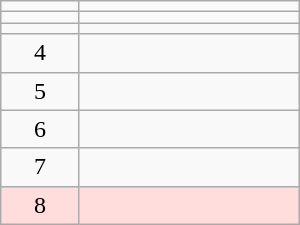<table class="wikitable" style="text-align:center; width:200px;">
<tr>
<td style="width:45px;"></td>
<td style="padding-left:4px; text-align:left;"></td>
</tr>
<tr>
<td></td>
<td style="padding-left:4px; text-align:left;"></td>
</tr>
<tr>
<td></td>
<td style="padding-left:4px; text-align:left;"></td>
</tr>
<tr>
<td>4</td>
<td style="padding-left:4px; text-align:left;"></td>
</tr>
<tr>
<td>5</td>
<td style="padding-left:4px; text-align:left;"></td>
</tr>
<tr>
<td>6</td>
<td style="padding-left:4px; text-align:left;"></td>
</tr>
<tr>
<td>7</td>
<td style="padding-left:4px; text-align:left;"></td>
</tr>
<tr style="background:#fdd;">
<td>8</td>
<td style="padding-left:4px; text-align:left;"></td>
</tr>
</table>
